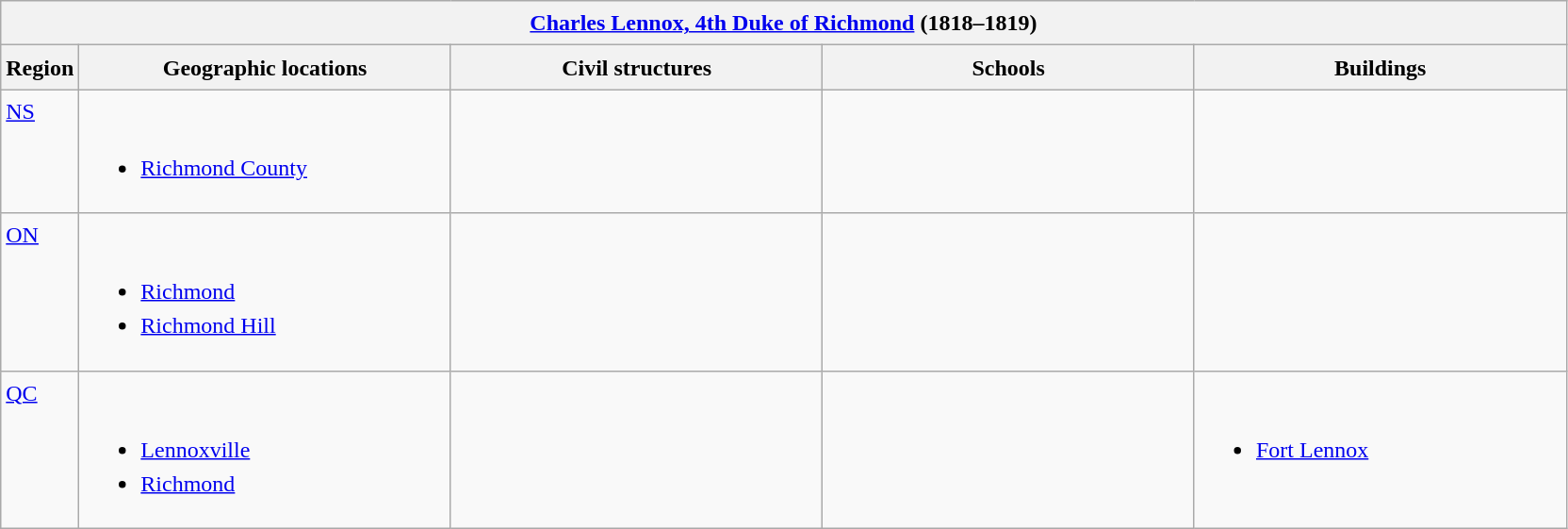<table class="wikitable sortable" style="font-size:1.00em; line-height:1.5em;">
<tr>
<th colspan="5"> <a href='#'>Charles Lennox, 4th Duke of Richmond</a> (1818–1819)</th>
</tr>
<tr>
<th width="5%">Region</th>
<th width="23.75%">Geographic locations</th>
<th width="23.75%">Civil structures</th>
<th width="23.75%">Schools</th>
<th width="23.75%">Buildings</th>
</tr>
<tr>
<td align=left valign=top> <a href='#'>NS</a></td>
<td align=left valign=top><br><ul><li><a href='#'>Richmond County</a></li></ul></td>
<td></td>
<td></td>
<td></td>
</tr>
<tr>
<td align=left valign=top> <a href='#'>ON</a></td>
<td align=left valign=top><br><ul><li><a href='#'>Richmond</a></li><li><a href='#'>Richmond Hill</a></li></ul></td>
<td></td>
<td></td>
<td></td>
</tr>
<tr>
<td align=left valign=top> <a href='#'>QC</a></td>
<td align=left valign=top><br><ul><li><a href='#'>Lennoxville</a></li><li><a href='#'>Richmond</a></li></ul></td>
<td></td>
<td></td>
<td align=left valign=top><br><ul><li><a href='#'>Fort Lennox</a></li></ul></td>
</tr>
</table>
